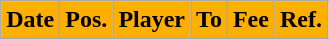<table class="wikitable plainrowheaders sortable">
<tr>
<th style="background:#ffaf00; color:#000000;">Date</th>
<th style="background:#ffaf00; color:#000000;">Pos.</th>
<th style="background:#ffaf00; color:#000000;">Player</th>
<th style="background:#ffaf00; color:#000000;">To</th>
<th style="background:#ffaf00; color:#000000;">Fee</th>
<th style="background:#ffaf00; color:#000000;">Ref.</th>
</tr>
</table>
